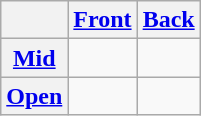<table class="wikitable" style="text-align:center">
<tr>
<th></th>
<th><a href='#'>Front</a></th>
<th><a href='#'>Back</a></th>
</tr>
<tr>
<th><a href='#'>Mid</a></th>
<td></td>
<td></td>
</tr>
<tr align="center">
<th><a href='#'>Open</a></th>
<td></td>
<td></td>
</tr>
</table>
